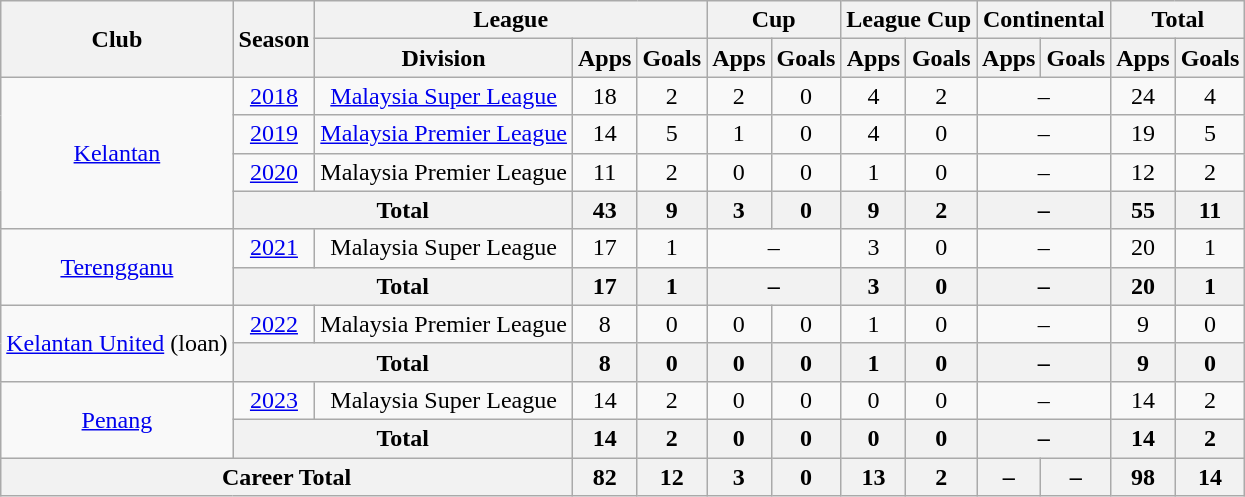<table class=wikitable style="text-align:center">
<tr>
<th rowspan=2>Club</th>
<th rowspan=2>Season</th>
<th colspan=3>League</th>
<th colspan=2>Cup</th>
<th colspan=2>League Cup</th>
<th colspan=2>Continental</th>
<th colspan=2>Total</th>
</tr>
<tr>
<th>Division</th>
<th>Apps</th>
<th>Goals</th>
<th>Apps</th>
<th>Goals</th>
<th>Apps</th>
<th>Goals</th>
<th>Apps</th>
<th>Goals</th>
<th>Apps</th>
<th>Goals</th>
</tr>
<tr>
<td rowspan=4><a href='#'>Kelantan</a></td>
<td><a href='#'>2018</a></td>
<td><a href='#'>Malaysia Super League</a></td>
<td>18</td>
<td>2</td>
<td>2</td>
<td>0</td>
<td>4</td>
<td>2</td>
<td colspan=2>–</td>
<td>24</td>
<td>4</td>
</tr>
<tr>
<td><a href='#'>2019</a></td>
<td><a href='#'>Malaysia Premier League</a></td>
<td>14</td>
<td>5</td>
<td>1</td>
<td>0</td>
<td>4</td>
<td>0</td>
<td colspan=2>–</td>
<td>19</td>
<td>5</td>
</tr>
<tr>
<td><a href='#'>2020</a></td>
<td>Malaysia Premier League</td>
<td>11</td>
<td>2</td>
<td>0</td>
<td>0</td>
<td>1</td>
<td>0</td>
<td colspan=2>–</td>
<td>12</td>
<td>2</td>
</tr>
<tr>
<th colspan="2">Total</th>
<th>43</th>
<th>9</th>
<th>3</th>
<th>0</th>
<th>9</th>
<th>2</th>
<th colspan=2>–</th>
<th>55</th>
<th>11</th>
</tr>
<tr>
<td rowspan=2><a href='#'>Terengganu</a></td>
<td><a href='#'>2021</a></td>
<td>Malaysia Super League</td>
<td>17</td>
<td>1</td>
<td colspan=2>–</td>
<td>3</td>
<td>0</td>
<td colspan=2>–</td>
<td>20</td>
<td>1</td>
</tr>
<tr>
<th colspan="2">Total</th>
<th>17</th>
<th>1</th>
<th colspan=2>–</th>
<th>3</th>
<th>0</th>
<th colspan=2>–</th>
<th>20</th>
<th>1</th>
</tr>
<tr>
<td rowspan=2><a href='#'>Kelantan United</a> (loan)</td>
<td><a href='#'>2022</a></td>
<td>Malaysia Premier League</td>
<td>8</td>
<td>0</td>
<td>0</td>
<td>0</td>
<td>1</td>
<td>0</td>
<td colspan=2>–</td>
<td>9</td>
<td>0</td>
</tr>
<tr>
<th colspan="2">Total</th>
<th>8</th>
<th>0</th>
<th>0</th>
<th>0</th>
<th>1</th>
<th>0</th>
<th colspan=2>–</th>
<th>9</th>
<th>0</th>
</tr>
<tr>
<td rowspan=2><a href='#'>Penang</a></td>
<td><a href='#'>2023</a></td>
<td>Malaysia Super League</td>
<td>14</td>
<td>2</td>
<td>0</td>
<td>0</td>
<td>0</td>
<td>0</td>
<td colspan=2>–</td>
<td>14</td>
<td>2</td>
</tr>
<tr>
<th colspan="2">Total</th>
<th>14</th>
<th>2</th>
<th>0</th>
<th>0</th>
<th>0</th>
<th>0</th>
<th colspan=2>–</th>
<th>14</th>
<th>2</th>
</tr>
<tr>
<th colspan="3">Career Total</th>
<th>82</th>
<th>12</th>
<th>3</th>
<th>0</th>
<th>13</th>
<th>2</th>
<th>–</th>
<th>–</th>
<th>98</th>
<th>14</th>
</tr>
</table>
